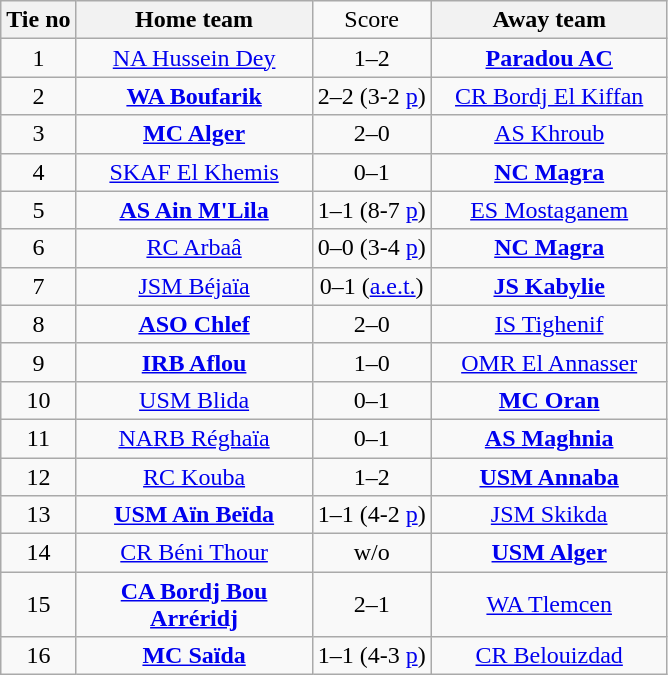<table class="wikitable" style="text-align:center">
<tr>
<th>Tie no</th>
<th width="150">Home team</th>
<td>Score</td>
<th width="150">Away team</th>
</tr>
<tr>
<td>1</td>
<td><a href='#'>NA Hussein Dey</a></td>
<td>1–2</td>
<td><strong><a href='#'>Paradou AC</a></strong></td>
</tr>
<tr>
<td>2</td>
<td><strong><a href='#'>WA Boufarik</a></strong></td>
<td>2–2 (3-2 <a href='#'>p</a>)</td>
<td><a href='#'>CR Bordj El Kiffan</a></td>
</tr>
<tr>
<td>3</td>
<td><strong><a href='#'>MC Alger</a></strong></td>
<td>2–0</td>
<td><a href='#'>AS Khroub</a></td>
</tr>
<tr>
<td>4</td>
<td><a href='#'>SKAF El Khemis</a></td>
<td>0–1</td>
<td><strong><a href='#'>NC Magra</a></strong></td>
</tr>
<tr>
<td>5</td>
<td><strong><a href='#'>AS Ain M'Lila</a></strong></td>
<td>1–1 (8-7 <a href='#'>p</a>)</td>
<td><a href='#'>ES Mostaganem</a></td>
</tr>
<tr>
<td>6</td>
<td><a href='#'>RC Arbaâ</a></td>
<td>0–0 (3-4 <a href='#'>p</a>)</td>
<td><strong><a href='#'>NC Magra</a></strong></td>
</tr>
<tr>
<td>7</td>
<td><a href='#'>JSM Béjaïa</a></td>
<td>0–1 (<a href='#'>a.e.t.</a>)</td>
<td><strong><a href='#'>JS Kabylie</a></strong></td>
</tr>
<tr>
<td>8</td>
<td><strong><a href='#'>ASO Chlef</a></strong></td>
<td>2–0</td>
<td><a href='#'>IS Tighenif</a></td>
</tr>
<tr>
<td>9</td>
<td><strong><a href='#'>IRB Aflou</a></strong></td>
<td>1–0</td>
<td><a href='#'>OMR El Annasser</a></td>
</tr>
<tr>
<td>10</td>
<td><a href='#'>USM Blida</a></td>
<td>0–1</td>
<td><strong><a href='#'>MC Oran</a></strong></td>
</tr>
<tr>
<td>11</td>
<td><a href='#'>NARB Réghaïa</a></td>
<td>0–1</td>
<td><strong><a href='#'>AS Maghnia</a></strong></td>
</tr>
<tr>
<td>12</td>
<td><a href='#'>RC Kouba</a></td>
<td>1–2</td>
<td><strong><a href='#'>USM Annaba</a></strong></td>
</tr>
<tr>
<td>13</td>
<td><strong><a href='#'>USM Aïn Beïda</a></strong></td>
<td>1–1 (4-2 <a href='#'>p</a>)</td>
<td><a href='#'>JSM Skikda</a></td>
</tr>
<tr>
<td>14</td>
<td><a href='#'>CR Béni Thour</a></td>
<td>w/o</td>
<td><strong><a href='#'>USM Alger</a></strong></td>
</tr>
<tr>
<td>15</td>
<td><strong><a href='#'>CA Bordj Bou Arréridj</a></strong></td>
<td>2–1</td>
<td><a href='#'>WA Tlemcen</a></td>
</tr>
<tr>
<td>16</td>
<td><strong><a href='#'>MC Saïda</a></strong></td>
<td>1–1 (4-3 <a href='#'>p</a>)</td>
<td><a href='#'>CR Belouizdad</a></td>
</tr>
</table>
